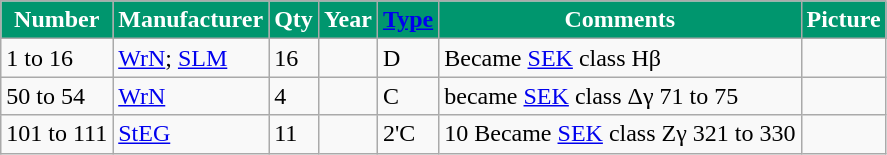<table class="wikitable">
<tr>
<th style="color:#ffffff; background:#00966E">Number</th>
<th style="color:#ffffff; background:#00966E">Manufacturer</th>
<th style="color:#ffffff; background:#00966E">Qty</th>
<th style="color:#ffffff; background:#00966E">Year</th>
<th style="color:#ffffff; background:#00966E"><a href='#'>Type</a></th>
<th style="color:#ffffff; background:#00966E">Comments</th>
<th style="color:#ffffff; background:#00966E">Picture</th>
</tr>
<tr>
<td>1 to 16</td>
<td><a href='#'>WrN</a>; <a href='#'>SLM</a></td>
<td>16</td>
<td></td>
<td>D</td>
<td>Became <a href='#'>SEK</a> class Hβ</td>
<td></td>
</tr>
<tr>
<td>50 to 54</td>
<td><a href='#'>WrN</a></td>
<td>4</td>
<td></td>
<td>C</td>
<td>became <a href='#'>SEK</a> class Δγ 71 to 75</td>
<td></td>
</tr>
<tr>
<td>101 to 111</td>
<td><a href='#'>StEG</a></td>
<td>11</td>
<td></td>
<td>2'C</td>
<td>10 Became <a href='#'>SEK</a> class Zγ 321 to 330</td>
<td></td>
</tr>
</table>
